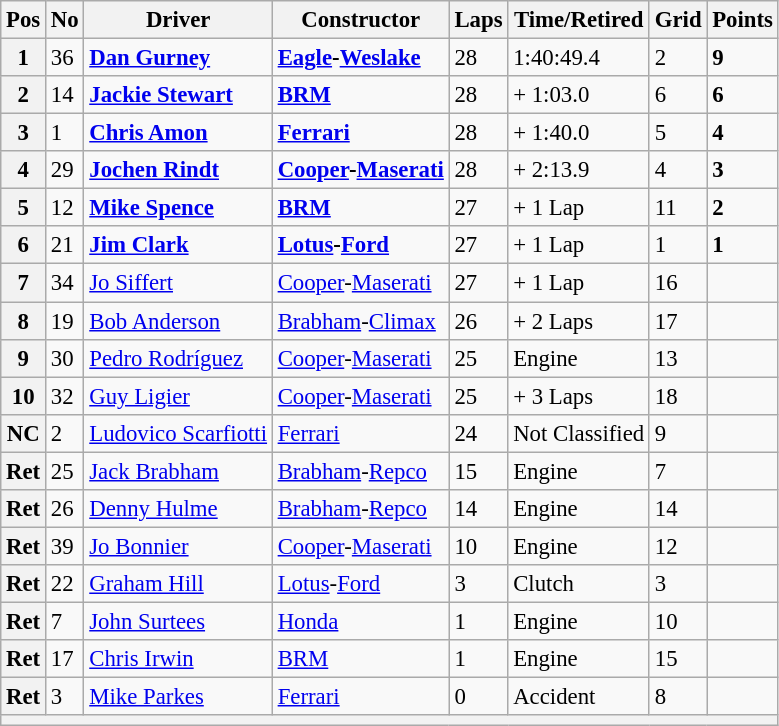<table class="wikitable" style="font-size: 95%;">
<tr>
<th>Pos</th>
<th>No</th>
<th>Driver</th>
<th>Constructor</th>
<th>Laps</th>
<th>Time/Retired</th>
<th>Grid</th>
<th>Points</th>
</tr>
<tr>
<th>1</th>
<td>36</td>
<td> <strong><a href='#'>Dan Gurney</a></strong></td>
<td><strong><a href='#'>Eagle</a>-<a href='#'>Weslake</a></strong></td>
<td>28</td>
<td>1:40:49.4</td>
<td>2</td>
<td><strong>9</strong></td>
</tr>
<tr>
<th>2</th>
<td>14</td>
<td> <strong><a href='#'>Jackie Stewart</a></strong></td>
<td><strong><a href='#'>BRM</a></strong></td>
<td>28</td>
<td>+ 1:03.0</td>
<td>6</td>
<td><strong>6</strong></td>
</tr>
<tr>
<th>3</th>
<td>1</td>
<td> <strong><a href='#'>Chris Amon</a></strong></td>
<td><strong><a href='#'>Ferrari</a></strong></td>
<td>28</td>
<td>+ 1:40.0</td>
<td>5</td>
<td><strong>4</strong></td>
</tr>
<tr>
<th>4</th>
<td>29</td>
<td> <strong><a href='#'>Jochen Rindt</a></strong></td>
<td><strong><a href='#'>Cooper</a>-<a href='#'>Maserati</a></strong></td>
<td>28</td>
<td>+ 2:13.9</td>
<td>4</td>
<td><strong>3</strong></td>
</tr>
<tr>
<th>5</th>
<td>12</td>
<td> <strong><a href='#'>Mike Spence</a></strong></td>
<td><strong><a href='#'>BRM</a></strong></td>
<td>27</td>
<td>+ 1 Lap</td>
<td>11</td>
<td><strong>2</strong></td>
</tr>
<tr>
<th>6</th>
<td>21</td>
<td> <strong><a href='#'>Jim Clark</a></strong></td>
<td><strong><a href='#'>Lotus</a>-<a href='#'>Ford</a></strong></td>
<td>27</td>
<td>+ 1 Lap</td>
<td>1</td>
<td><strong>1</strong></td>
</tr>
<tr>
<th>7</th>
<td>34</td>
<td> <a href='#'>Jo Siffert</a></td>
<td><a href='#'>Cooper</a>-<a href='#'>Maserati</a></td>
<td>27</td>
<td>+ 1 Lap</td>
<td>16</td>
<td> </td>
</tr>
<tr>
<th>8</th>
<td>19</td>
<td> <a href='#'>Bob Anderson</a></td>
<td><a href='#'>Brabham</a>-<a href='#'>Climax</a></td>
<td>26</td>
<td>+ 2 Laps</td>
<td>17</td>
<td> </td>
</tr>
<tr>
<th>9</th>
<td>30</td>
<td> <a href='#'>Pedro Rodríguez</a></td>
<td><a href='#'>Cooper</a>-<a href='#'>Maserati</a></td>
<td>25</td>
<td>Engine</td>
<td>13</td>
<td> </td>
</tr>
<tr>
<th>10</th>
<td>32</td>
<td> <a href='#'>Guy Ligier</a></td>
<td><a href='#'>Cooper</a>-<a href='#'>Maserati</a></td>
<td>25</td>
<td>+ 3 Laps</td>
<td>18</td>
<td> </td>
</tr>
<tr>
<th>NC</th>
<td>2</td>
<td> <a href='#'>Ludovico Scarfiotti</a></td>
<td><a href='#'>Ferrari</a></td>
<td>24</td>
<td>Not Classified</td>
<td>9</td>
<td> </td>
</tr>
<tr>
<th>Ret</th>
<td>25</td>
<td> <a href='#'>Jack Brabham</a></td>
<td><a href='#'>Brabham</a>-<a href='#'>Repco</a></td>
<td>15</td>
<td>Engine</td>
<td>7</td>
<td> </td>
</tr>
<tr>
<th>Ret</th>
<td>26</td>
<td> <a href='#'>Denny Hulme</a></td>
<td><a href='#'>Brabham</a>-<a href='#'>Repco</a></td>
<td>14</td>
<td>Engine</td>
<td>14</td>
<td> </td>
</tr>
<tr>
<th>Ret</th>
<td>39</td>
<td> <a href='#'>Jo Bonnier</a></td>
<td><a href='#'>Cooper</a>-<a href='#'>Maserati</a></td>
<td>10</td>
<td>Engine</td>
<td>12</td>
<td> </td>
</tr>
<tr>
<th>Ret</th>
<td>22</td>
<td> <a href='#'>Graham Hill</a></td>
<td><a href='#'>Lotus</a>-<a href='#'>Ford</a></td>
<td>3</td>
<td>Clutch</td>
<td>3</td>
<td> </td>
</tr>
<tr>
<th>Ret</th>
<td>7</td>
<td> <a href='#'>John Surtees</a></td>
<td><a href='#'>Honda</a></td>
<td>1</td>
<td>Engine</td>
<td>10</td>
<td> </td>
</tr>
<tr>
<th>Ret</th>
<td>17</td>
<td> <a href='#'>Chris Irwin</a></td>
<td><a href='#'>BRM</a></td>
<td>1</td>
<td>Engine</td>
<td>15</td>
<td> </td>
</tr>
<tr>
<th>Ret</th>
<td>3</td>
<td> <a href='#'>Mike Parkes</a></td>
<td><a href='#'>Ferrari</a></td>
<td>0</td>
<td>Accident</td>
<td>8</td>
<td> </td>
</tr>
<tr>
<th colspan="8"></th>
</tr>
</table>
